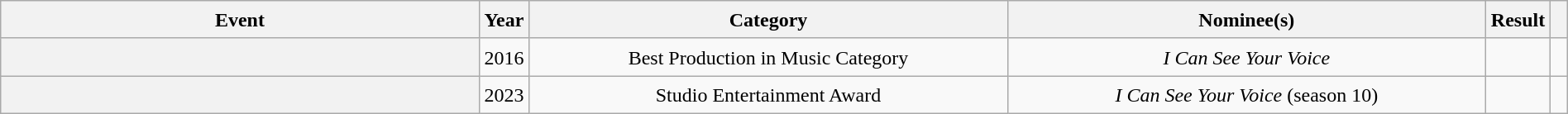<table class="wikitable sortable plainrowheaders" style="text-align:center; line-height:23px; width:100%;">
<tr>
<th class="unsortable" width=28%>Event</th>
<th width=01%>Year</th>
<th class="unsortable" width=28%>Category</th>
<th class="unsortable" width=28%>Nominee(s)</th>
<th class="unsortable" width=01%>Result</th>
<th class="unsortable" width=01%></th>
</tr>
<tr>
<th></th>
<td>2016</td>
<td>Best Production in Music Category</td>
<td><em>I Can See Your Voice</em></td>
<td></td>
<td></td>
</tr>
<tr>
<th></th>
<td>2023</td>
<td>Studio Entertainment Award</td>
<td><em>I Can See Your Voice</em> (season 10)</td>
<td></td>
<td></td>
</tr>
</table>
